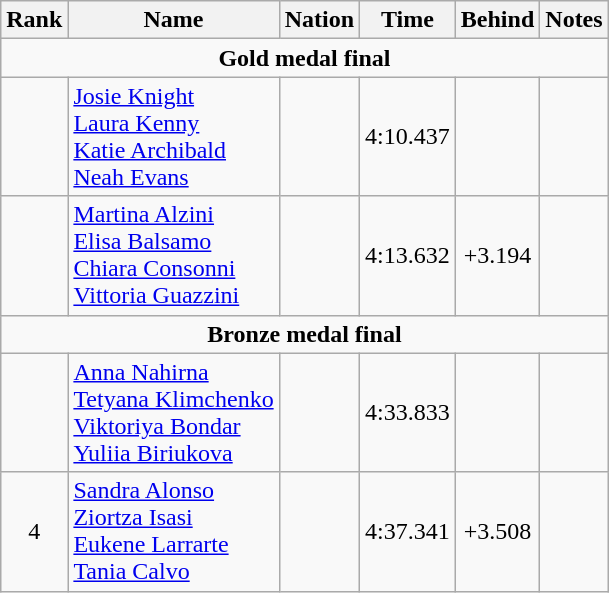<table class="wikitable" style="text-align:center">
<tr>
<th>Rank</th>
<th>Name</th>
<th>Nation</th>
<th>Time</th>
<th>Behind</th>
<th>Notes</th>
</tr>
<tr>
<td colspan=6><strong>Gold medal final</strong></td>
</tr>
<tr>
<td></td>
<td align=left><a href='#'>Josie Knight</a><br><a href='#'>Laura Kenny</a><br><a href='#'>Katie Archibald</a><br><a href='#'>Neah Evans</a></td>
<td align=left></td>
<td>4:10.437</td>
<td></td>
<td></td>
</tr>
<tr>
<td></td>
<td align=left><a href='#'>Martina Alzini</a><br><a href='#'>Elisa Balsamo</a><br><a href='#'>Chiara Consonni</a><br><a href='#'>Vittoria Guazzini</a></td>
<td align=left></td>
<td>4:13.632</td>
<td>+3.194</td>
<td></td>
</tr>
<tr>
<td colspan=6><strong>Bronze medal final</strong></td>
</tr>
<tr>
<td></td>
<td align=left><a href='#'>Anna Nahirna</a><br><a href='#'>Tetyana Klimchenko</a><br><a href='#'>Viktoriya Bondar</a><br><a href='#'>Yuliia Biriukova</a></td>
<td align=left></td>
<td>4:33.833</td>
<td></td>
<td></td>
</tr>
<tr>
<td>4</td>
<td align=left><a href='#'>Sandra Alonso</a><br><a href='#'>Ziortza Isasi</a><br><a href='#'>Eukene Larrarte</a><br><a href='#'>Tania Calvo</a></td>
<td align=left></td>
<td>4:37.341</td>
<td>+3.508</td>
<td></td>
</tr>
</table>
